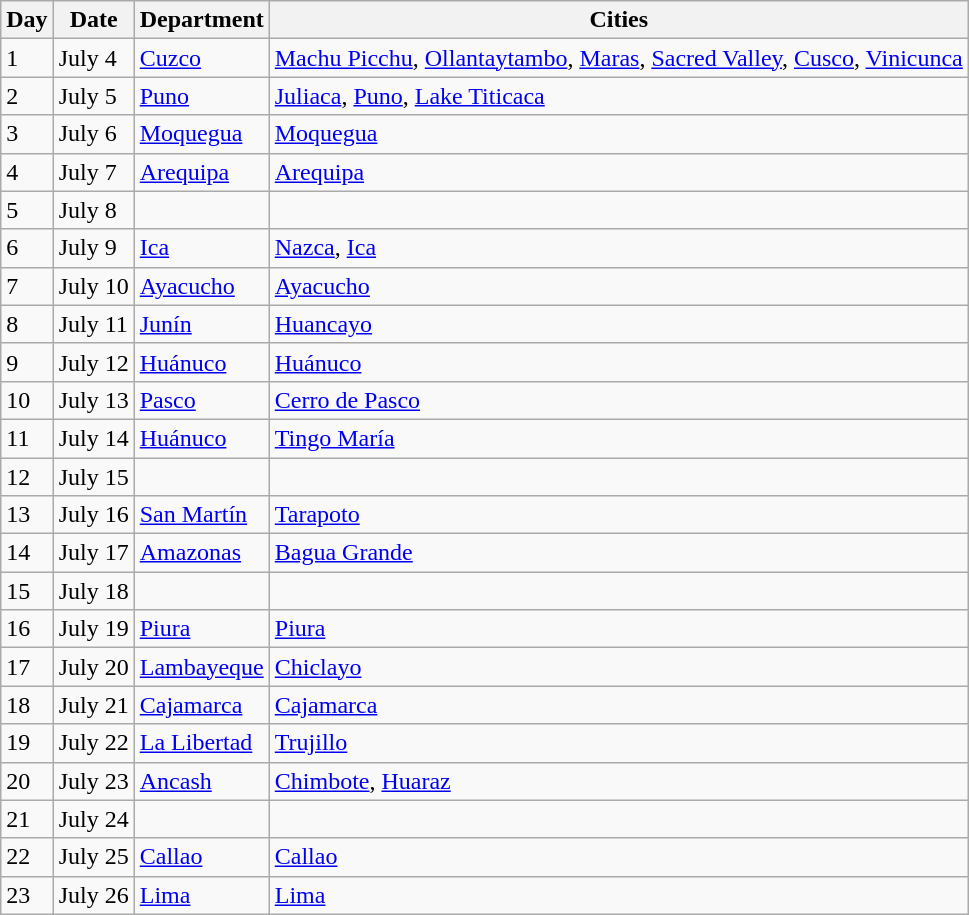<table class="wikitable">
<tr>
<th>Day</th>
<th>Date</th>
<th>Department</th>
<th>Cities</th>
</tr>
<tr>
<td>1</td>
<td>July 4</td>
<td><a href='#'>Cuzco</a></td>
<td><a href='#'>Machu Picchu</a>, <a href='#'>Ollantaytambo</a>, <a href='#'>Maras</a>, <a href='#'>Sacred Valley</a>, <a href='#'>Cusco</a>, <a href='#'>Vinicunca</a></td>
</tr>
<tr>
<td>2</td>
<td>July 5</td>
<td><a href='#'>Puno</a></td>
<td><a href='#'>Juliaca</a>, <a href='#'>Puno</a>, <a href='#'>Lake Titicaca</a></td>
</tr>
<tr>
<td>3</td>
<td>July 6</td>
<td><a href='#'>Moquegua</a></td>
<td><a href='#'>Moquegua</a></td>
</tr>
<tr>
<td>4</td>
<td>July 7</td>
<td><a href='#'>Arequipa</a></td>
<td><a href='#'>Arequipa</a></td>
</tr>
<tr>
<td>5</td>
<td>July 8</td>
<td></td>
<td></td>
</tr>
<tr>
<td>6</td>
<td>July 9</td>
<td><a href='#'>Ica</a></td>
<td><a href='#'>Nazca</a>, <a href='#'>Ica</a></td>
</tr>
<tr>
<td>7</td>
<td>July 10</td>
<td><a href='#'>Ayacucho</a></td>
<td><a href='#'>Ayacucho</a></td>
</tr>
<tr>
<td>8</td>
<td>July 11</td>
<td><a href='#'>Junín</a></td>
<td><a href='#'>Huancayo</a></td>
</tr>
<tr>
<td>9</td>
<td>July 12</td>
<td><a href='#'>Huánuco</a></td>
<td><a href='#'>Huánuco</a></td>
</tr>
<tr>
<td>10</td>
<td>July 13</td>
<td><a href='#'>Pasco</a></td>
<td><a href='#'>Cerro de Pasco</a></td>
</tr>
<tr>
<td>11</td>
<td>July 14</td>
<td><a href='#'>Huánuco</a></td>
<td><a href='#'>Tingo María</a></td>
</tr>
<tr>
<td>12</td>
<td>July 15</td>
<td></td>
<td></td>
</tr>
<tr>
<td>13</td>
<td>July 16</td>
<td><a href='#'>San Martín</a></td>
<td><a href='#'>Tarapoto</a></td>
</tr>
<tr>
<td>14</td>
<td>July 17</td>
<td><a href='#'>Amazonas</a></td>
<td><a href='#'>Bagua Grande</a></td>
</tr>
<tr>
<td>15</td>
<td>July 18</td>
<td></td>
<td></td>
</tr>
<tr>
<td>16</td>
<td>July 19</td>
<td><a href='#'>Piura</a></td>
<td><a href='#'>Piura</a></td>
</tr>
<tr>
<td>17</td>
<td>July 20</td>
<td><a href='#'>Lambayeque</a></td>
<td><a href='#'>Chiclayo</a></td>
</tr>
<tr>
<td>18</td>
<td>July 21</td>
<td><a href='#'>Cajamarca</a></td>
<td><a href='#'>Cajamarca</a></td>
</tr>
<tr>
<td>19</td>
<td>July 22</td>
<td><a href='#'>La Libertad</a></td>
<td><a href='#'>Trujillo</a></td>
</tr>
<tr>
<td>20</td>
<td>July 23</td>
<td><a href='#'>Ancash</a></td>
<td><a href='#'>Chimbote</a>, <a href='#'>Huaraz</a></td>
</tr>
<tr>
<td>21</td>
<td>July 24</td>
<td></td>
<td></td>
</tr>
<tr>
<td>22</td>
<td>July 25</td>
<td><a href='#'>Callao</a></td>
<td><a href='#'>Callao</a></td>
</tr>
<tr>
<td>23</td>
<td>July 26</td>
<td><a href='#'>Lima</a></td>
<td><a href='#'>Lima</a></td>
</tr>
</table>
